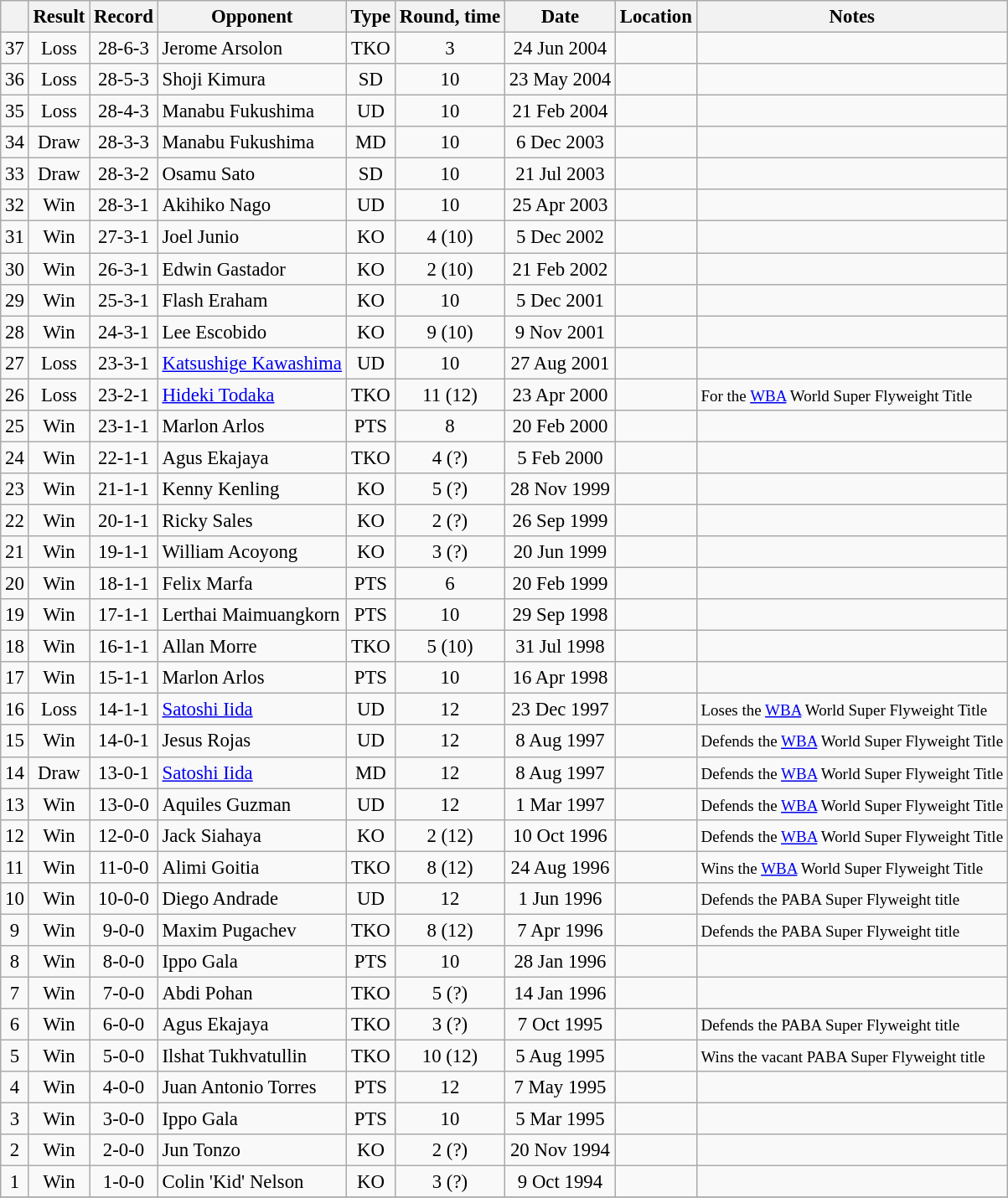<table class="wikitable" style="text-align:center; font-size:95%">
<tr>
<th></th>
<th>Result</th>
<th>Record</th>
<th>Opponent</th>
<th>Type</th>
<th>Round, time</th>
<th>Date</th>
<th>Location</th>
<th>Notes</th>
</tr>
<tr>
<td>37</td>
<td>Loss</td>
<td>28-6-3</td>
<td style="text-align:left;">  Jerome Arsolon</td>
<td>TKO</td>
<td>3</td>
<td>24 Jun 2004</td>
<td style="text-align:left;"> </td>
<td style="text-align:left;"></td>
</tr>
<tr>
<td>36</td>
<td>Loss</td>
<td>28-5-3</td>
<td style="text-align:left;"> Shoji Kimura</td>
<td>SD</td>
<td>10</td>
<td>23 May 2004</td>
<td style="text-align:left;"> </td>
<td style="text-align:left;"></td>
</tr>
<tr>
<td>35</td>
<td>Loss</td>
<td>28-4-3</td>
<td style="text-align:left;"> Manabu Fukushima</td>
<td>UD</td>
<td>10</td>
<td>21 Feb 2004</td>
<td style="text-align:left;"> </td>
<td style="text-align:left;"></td>
</tr>
<tr>
<td>34</td>
<td>Draw</td>
<td>28-3-3</td>
<td style="text-align:left;"> Manabu Fukushima</td>
<td>MD</td>
<td>10</td>
<td>6 Dec 2003</td>
<td style="text-align:left;"> </td>
<td style="text-align:left;"></td>
</tr>
<tr>
<td>33</td>
<td>Draw</td>
<td>28-3-2</td>
<td style="text-align:left;"> Osamu Sato</td>
<td>SD</td>
<td>10</td>
<td>21 Jul 2003</td>
<td style="text-align:left;"> </td>
<td style="text-align:left;"></td>
</tr>
<tr>
<td>32</td>
<td>Win</td>
<td>28-3-1</td>
<td style="text-align:left;"> Akihiko Nago</td>
<td>UD</td>
<td>10</td>
<td>25 Apr 2003</td>
<td style="text-align:left;"> </td>
<td style="text-align:left;"></td>
</tr>
<tr>
<td>31</td>
<td>Win</td>
<td>27-3-1</td>
<td style="text-align:left;"> Joel Junio</td>
<td>KO</td>
<td>4 (10)</td>
<td>5 Dec 2002</td>
<td style="text-align:left;"> </td>
<td style="text-align:left;"></td>
</tr>
<tr>
<td>30</td>
<td>Win</td>
<td>26-3-1</td>
<td style="text-align:left;"> Edwin Gastador</td>
<td>KO</td>
<td>2 (10)</td>
<td>21 Feb 2002</td>
<td style="text-align:left;"> </td>
<td style="text-align:left;"></td>
</tr>
<tr>
<td>29</td>
<td>Win</td>
<td>25-3-1</td>
<td style="text-align:left;"> Flash Eraham</td>
<td>KO</td>
<td>10</td>
<td>5 Dec 2001</td>
<td style="text-align:left;"> </td>
<td style="text-align:left;"></td>
</tr>
<tr>
<td>28</td>
<td>Win</td>
<td>24-3-1</td>
<td style="text-align:left;"> Lee Escobido</td>
<td>KO</td>
<td>9 (10)</td>
<td>9 Nov 2001</td>
<td style="text-align:left;"> </td>
<td style="text-align:left;"></td>
</tr>
<tr>
<td>27</td>
<td>Loss</td>
<td>23-3-1</td>
<td style="text-align:left;"> <a href='#'>Katsushige Kawashima</a></td>
<td>UD</td>
<td>10</td>
<td>27 Aug 2001</td>
<td style="text-align:left;"> </td>
<td style="text-align:left;"></td>
</tr>
<tr>
<td>26</td>
<td>Loss</td>
<td>23-2-1</td>
<td style="text-align:left;"> <a href='#'>Hideki Todaka</a></td>
<td>TKO</td>
<td>11 (12)</td>
<td>23 Apr 2000</td>
<td style="text-align:left;"> </td>
<td style="text-align:left;"><small>For the <a href='#'>WBA</a> World Super Flyweight Title</small></td>
</tr>
<tr>
<td>25</td>
<td>Win</td>
<td>23-1-1</td>
<td style="text-align:left;"> Marlon Arlos</td>
<td>PTS</td>
<td>8</td>
<td>20 Feb 2000</td>
<td style="text-align:left;"> </td>
<td style="text-align:left;"></td>
</tr>
<tr>
<td>24</td>
<td>Win</td>
<td>22-1-1</td>
<td style="text-align:left;"> Agus Ekajaya</td>
<td>TKO</td>
<td>4 (?)</td>
<td>5 Feb 2000</td>
<td style="text-align:left;"> </td>
<td style="text-align:left;"></td>
</tr>
<tr>
<td>23</td>
<td>Win</td>
<td>21-1-1</td>
<td style="text-align:left;"> Kenny Kenling</td>
<td>KO</td>
<td>5 (?)</td>
<td>28 Nov 1999</td>
<td style="text-align:left;"> </td>
<td style="text-align:left;"></td>
</tr>
<tr>
<td>22</td>
<td>Win</td>
<td>20-1-1</td>
<td style="text-align:left;"> Ricky Sales</td>
<td>KO</td>
<td>2 (?)</td>
<td>26 Sep 1999</td>
<td style="text-align:left;"> </td>
<td style="text-align:left;"></td>
</tr>
<tr>
<td>21</td>
<td>Win</td>
<td>19-1-1</td>
<td style="text-align:left;"> William Acoyong</td>
<td>KO</td>
<td>3 (?)</td>
<td>20 Jun 1999</td>
<td style="text-align:left;"> </td>
<td style="text-align:left;"></td>
</tr>
<tr>
<td>20</td>
<td>Win</td>
<td>18-1-1</td>
<td style="text-align:left;"> Felix Marfa</td>
<td>PTS</td>
<td>6</td>
<td>20 Feb 1999</td>
<td style="text-align:left;"> </td>
<td style="text-align:left;"></td>
</tr>
<tr>
<td>19</td>
<td>Win</td>
<td>17-1-1</td>
<td style="text-align:left;"> Lerthai Maimuangkorn</td>
<td>PTS</td>
<td>10</td>
<td>29 Sep 1998</td>
<td style="text-align:left;"> </td>
<td style="text-align:left;"></td>
</tr>
<tr>
<td>18</td>
<td>Win</td>
<td>16-1-1</td>
<td style="text-align:left;"> Allan Morre</td>
<td>TKO</td>
<td>5 (10)</td>
<td>31 Jul 1998</td>
<td style="text-align:left;"> </td>
<td style="text-align:left;"></td>
</tr>
<tr>
<td>17</td>
<td>Win</td>
<td>15-1-1</td>
<td style="text-align:left;"> Marlon Arlos</td>
<td>PTS</td>
<td>10</td>
<td>16 Apr 1998</td>
<td style="text-align:left;"> </td>
<td style="text-align:left;"></td>
</tr>
<tr>
<td>16</td>
<td>Loss</td>
<td>14-1-1</td>
<td style="text-align:left;"> <a href='#'>Satoshi Iida</a></td>
<td>UD</td>
<td>12</td>
<td>23 Dec 1997</td>
<td style="text-align:left;"> </td>
<td style="text-align:left;"><small>Loses the <a href='#'>WBA</a> World Super Flyweight Title</small></td>
</tr>
<tr>
<td>15</td>
<td>Win</td>
<td>14-0-1</td>
<td style="text-align:left;"> Jesus Rojas</td>
<td>UD</td>
<td>12</td>
<td>8 Aug 1997</td>
<td style="text-align:left;"> </td>
<td style="text-align:left;"><small>Defends the <a href='#'>WBA</a> World Super Flyweight Title</small></td>
</tr>
<tr>
<td>14</td>
<td>Draw</td>
<td>13-0-1</td>
<td style="text-align:left;"> <a href='#'>Satoshi Iida</a></td>
<td>MD</td>
<td>12</td>
<td>8 Aug 1997</td>
<td style="text-align:left;"> </td>
<td style="text-align:left;"><small>Defends the <a href='#'>WBA</a> World Super Flyweight Title</small></td>
</tr>
<tr>
<td>13</td>
<td>Win</td>
<td>13-0-0</td>
<td style="text-align:left;"> Aquiles Guzman</td>
<td>UD</td>
<td>12</td>
<td>1 Mar 1997</td>
<td style="text-align:left;"> </td>
<td style="text-align:left;"><small>Defends the <a href='#'>WBA</a> World Super Flyweight Title</small></td>
</tr>
<tr>
<td>12</td>
<td>Win</td>
<td>12-0-0</td>
<td style="text-align:left;"> Jack Siahaya</td>
<td>KO</td>
<td>2 (12)</td>
<td>10 Oct 1996</td>
<td style="text-align:left;"> </td>
<td style="text-align:left;"><small>Defends the <a href='#'>WBA</a> World Super Flyweight Title</small></td>
</tr>
<tr>
<td>11</td>
<td>Win</td>
<td>11-0-0</td>
<td style="text-align:left;"> Alimi Goitia</td>
<td>TKO</td>
<td>8 (12)</td>
<td>24 Aug 1996</td>
<td style="text-align:left;"> </td>
<td style="text-align:left;"><small>Wins the <a href='#'>WBA</a> World Super Flyweight Title</small></td>
</tr>
<tr>
<td>10</td>
<td>Win</td>
<td>10-0-0</td>
<td style="text-align:left;"> Diego Andrade</td>
<td>UD</td>
<td>12</td>
<td>1 Jun 1996</td>
<td style="text-align:left;"> </td>
<td style="text-align:left;"><small>Defends the PABA Super Flyweight title</small></td>
</tr>
<tr>
<td>9</td>
<td>Win</td>
<td>9-0-0</td>
<td style="text-align:left;"> Maxim Pugachev</td>
<td>TKO</td>
<td>8 (12)</td>
<td>7 Apr 1996</td>
<td style="text-align:left;"> </td>
<td style="text-align:left;"><small>Defends the PABA Super Flyweight title</small></td>
</tr>
<tr>
<td>8</td>
<td>Win</td>
<td>8-0-0</td>
<td style="text-align:left;"> Ippo Gala</td>
<td>PTS</td>
<td>10</td>
<td>28 Jan 1996</td>
<td style="text-align:left;"> </td>
<td style="text-align:left;"></td>
</tr>
<tr>
<td>7</td>
<td>Win</td>
<td>7-0-0</td>
<td style="text-align:left;"> Abdi Pohan</td>
<td>TKO</td>
<td>5 (?)</td>
<td>14 Jan 1996</td>
<td style="text-align:left;"> </td>
<td style="text-align:left;"></td>
</tr>
<tr>
<td>6</td>
<td>Win</td>
<td>6-0-0</td>
<td style="text-align:left;"> Agus Ekajaya</td>
<td>TKO</td>
<td>3 (?)</td>
<td>7 Oct 1995</td>
<td style="text-align:left;"> </td>
<td style="text-align:left;"><small>Defends the PABA Super Flyweight title</small></td>
</tr>
<tr>
<td>5</td>
<td>Win</td>
<td>5-0-0</td>
<td style="text-align:left;"> Ilshat Tukhvatullin</td>
<td>TKO</td>
<td>10 (12)</td>
<td>5 Aug 1995</td>
<td style="text-align:left;"> </td>
<td style="text-align:left;"><small>Wins the vacant PABA Super Flyweight title</small></td>
</tr>
<tr>
<td>4</td>
<td>Win</td>
<td>4-0-0</td>
<td style="text-align:left;"> Juan Antonio Torres</td>
<td>PTS</td>
<td>12</td>
<td>7 May 1995</td>
<td style="text-align:left;"> </td>
<td style="text-align:left;"></td>
</tr>
<tr>
<td>3</td>
<td>Win</td>
<td>3-0-0</td>
<td style="text-align:left;"> Ippo Gala</td>
<td>PTS</td>
<td>10</td>
<td>5 Mar 1995</td>
<td style="text-align:left;"> </td>
<td style="text-align:left;"></td>
</tr>
<tr>
<td>2</td>
<td>Win</td>
<td>2-0-0</td>
<td style="text-align:left;"> Jun Tonzo</td>
<td>KO</td>
<td>2 (?)</td>
<td>20 Nov 1994</td>
<td style="text-align:left;"> </td>
<td style="text-align:left;"></td>
</tr>
<tr>
<td>1</td>
<td>Win</td>
<td>1-0-0</td>
<td style="text-align:left;"> Colin 'Kid' Nelson</td>
<td>KO</td>
<td>3 (?)</td>
<td>9 Oct 1994</td>
<td style="text-align:left;"> </td>
<td style="text-align:left;"></td>
</tr>
<tr>
</tr>
</table>
